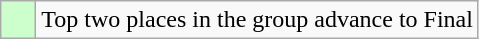<table class="wikitable">
<tr>
<td style="background:#cfc;">    </td>
<td>Top two places in the group advance to Final</td>
</tr>
</table>
